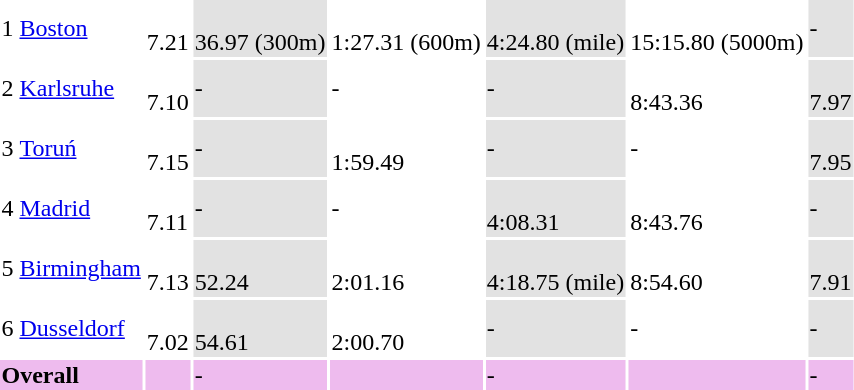<table>
<tr>
<td>1</td>
<td align=left><a href='#'>Boston</a></td>
<td> <br>7.21</td>
<td bgcolor=#e2e2e2> <br>36.97 (300m)</td>
<td> <br>1:27.31 (600m)</td>
<td bgcolor=#e2e2e2> <br>4:24.80 (mile)</td>
<td> <br>15:15.80 (5000m)</td>
<td bgcolor=#e2e2e2> -</td>
</tr>
<tr>
<td>2</td>
<td align=left><a href='#'>Karlsruhe</a></td>
<td> <br>7.10</td>
<td bgcolor=#e2e2e2> -</td>
<td> -</td>
<td bgcolor=#e2e2e2> -</td>
<td> <br>8:43.36</td>
<td bgcolor=#e2e2e2> <br>7.97</td>
</tr>
<tr>
<td>3</td>
<td align=left><a href='#'>Toruń</a></td>
<td> <br>7.15</td>
<td bgcolor=#e2e2e2> -</td>
<td> <br>1:59.49</td>
<td bgcolor=#e2e2e2> -</td>
<td> -</td>
<td bgcolor=#e2e2e2> <br>7.95</td>
</tr>
<tr>
<td>4</td>
<td align=left><a href='#'>Madrid</a></td>
<td> <br>7.11</td>
<td bgcolor=#e2e2e2> -</td>
<td> -</td>
<td bgcolor=#e2e2e2> <br>4:08.31</td>
<td> <br>8:43.76</td>
<td bgcolor=#e2e2e2> -</td>
</tr>
<tr>
<td>5</td>
<td align=left><a href='#'>Birmingham</a></td>
<td> <br>7.13</td>
<td bgcolor=#e2e2e2> <br>52.24</td>
<td> <br>2:01.16</td>
<td bgcolor=#e2e2e2> <br>4:18.75 (mile)</td>
<td> <br>8:54.60</td>
<td bgcolor=#e2e2e2> <br>7.91</td>
</tr>
<tr>
<td>6</td>
<td align=left><a href='#'>Dusseldorf</a></td>
<td> <br>7.02</td>
<td bgcolor=#e2e2e2> <br>54.61</td>
<td> <br>2:00.70</td>
<td bgcolor=#e2e2e2> -</td>
<td> -</td>
<td bgcolor=#e2e2e2> -</td>
</tr>
<tr bgcolor=#eebbee>
<td colspan="2"><strong>Overall</strong></td>
<td> </td>
<td> -</td>
<td> </td>
<td> -</td>
<td> </td>
<td> -</td>
</tr>
</table>
